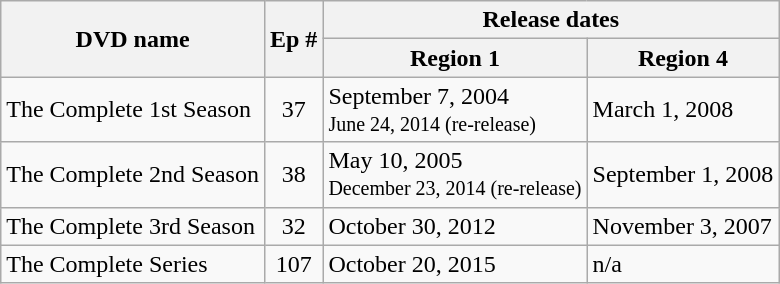<table class="wikitable">
<tr>
<th rowspan="2">DVD name</th>
<th rowspan="2">Ep #</th>
<th colspan="2">Release dates</th>
</tr>
<tr>
<th>Region 1</th>
<th>Region 4</th>
</tr>
<tr>
<td>The Complete 1st Season</td>
<td style="text-align:center;">37</td>
<td>September 7, 2004<br><small>June 24, 2014 (re-release)</small></td>
<td>March 1, 2008</td>
</tr>
<tr>
<td>The Complete 2nd Season</td>
<td style="text-align:center;">38</td>
<td>May 10, 2005<br><small>December 23, 2014 (re-release)</small></td>
<td>September 1, 2008</td>
</tr>
<tr>
<td>The Complete 3rd Season</td>
<td style="text-align:center;">32</td>
<td>October 30, 2012</td>
<td>November 3, 2007</td>
</tr>
<tr>
<td>The Complete Series</td>
<td style="text-align:center;">107</td>
<td>October 20, 2015</td>
<td>n/a</td>
</tr>
</table>
